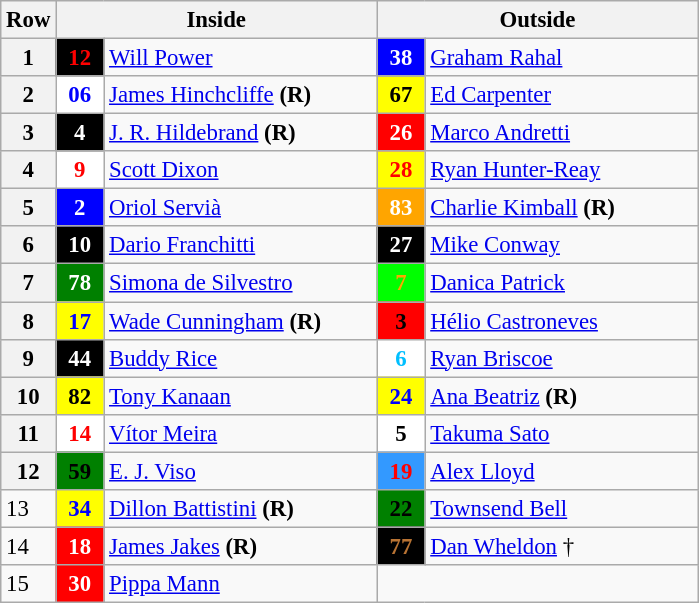<table class="wikitable" style="font-size: 95%;">
<tr>
<th>Row</th>
<th colspan="2">Inside</th>
<th colspan="2">Outside</th>
</tr>
<tr>
<th>1</th>
<td style="background:black; color:red;" align="center" width="25"><strong>12</strong></td>
<td width="175"> <a href='#'>Will Power</a></td>
<td style="background:blue; color:white;" align="center" width="25"><strong>38</strong></td>
<td width="175"> <a href='#'>Graham Rahal</a></td>
</tr>
<tr>
<th>2</th>
<td style="background:white; color:blue;" align="center"><strong>06</strong></td>
<td> <a href='#'>James Hinchcliffe</a> <strong>(R)</strong></td>
<td style="background:yellow; color:black;" align="center"><strong>67</strong></td>
<td nowrap=""> <a href='#'>Ed Carpenter</a></td>
</tr>
<tr>
<th>3</th>
<td style="background:black; color:white;" align="center"><strong>4</strong></td>
<td> <a href='#'>J. R. Hildebrand</a> <strong>(R)</strong></td>
<td style="background:red; color:white;" align="center"><strong>26</strong></td>
<td> <a href='#'>Marco Andretti</a></td>
</tr>
<tr>
<th>4</th>
<td style="background:white; color:red;" align="center"><strong>9</strong></td>
<td> <a href='#'>Scott Dixon</a></td>
<td style="background:yellow; color:red;" align="center"><strong>28</strong></td>
<td> <a href='#'>Ryan Hunter-Reay</a></td>
</tr>
<tr>
<th>5</th>
<td style="background:blue; color:white;" align="center"><strong>2</strong></td>
<td> <a href='#'>Oriol Servià</a></td>
<td style="background:orange; color:white;" align="center"><strong>83</strong></td>
<td> <a href='#'>Charlie Kimball</a> <strong>(R)</strong></td>
</tr>
<tr>
<th>6</th>
<td style="background:black; color:white;" align="center"><strong>10</strong></td>
<td> <a href='#'>Dario Franchitti</a></td>
<td style="background:black; color:white;" align="center"><strong>27</strong></td>
<td> <a href='#'>Mike Conway</a></td>
</tr>
<tr>
<th>7</th>
<td style="background:green; color:white;" align="center"><strong>78</strong></td>
<td> <a href='#'>Simona de Silvestro</a></td>
<td style="background:lime; color:orange;" align="center"><strong>7</strong></td>
<td> <a href='#'>Danica Patrick</a></td>
</tr>
<tr>
<th>8</th>
<td style="background:yellow; color:blue;" align="center"><strong>17</strong></td>
<td> <a href='#'>Wade Cunningham</a> <strong>(R)</strong></td>
<td style="background:red; color:black;" align="center"><strong>3</strong></td>
<td> <a href='#'>Hélio Castroneves</a></td>
</tr>
<tr>
<th>9</th>
<td style="background:black; color:white;" align="center"><strong>44</strong></td>
<td> <a href='#'>Buddy Rice</a></td>
<td style="background:white; color:DeepSkyBlue;" align="center"><strong>6</strong></td>
<td> <a href='#'>Ryan Briscoe</a></td>
</tr>
<tr>
<th>10</th>
<td style="background:yellow; color:black;" align="center"><strong>82</strong></td>
<td> <a href='#'>Tony Kanaan</a></td>
<td style="background:yellow; color:blue;" align="center"><strong>24</strong></td>
<td> <a href='#'>Ana Beatriz</a> <strong>(R)</strong></td>
</tr>
<tr>
<th>11</th>
<td style="background:white; color:red;" align="center"><strong>14</strong></td>
<td> <a href='#'>Vítor Meira</a></td>
<td style="background:white; color:black;" align="center" width="25"><strong>5</strong></td>
<td> <a href='#'>Takuma Sato</a></td>
</tr>
<tr>
<th>12</th>
<td style="background:green; color:black;" align="center"><strong>59</strong></td>
<td> <a href='#'>E. J. Viso</a></td>
<td style="background:#3399FF; color:red;" align="center"><strong>19</strong></td>
<td> <a href='#'>Alex Lloyd</a></td>
</tr>
<tr>
<td>13</td>
<td style="background:yellow; color:blue;" align="center"><strong>34</strong></td>
<td> <a href='#'>Dillon Battistini</a> <strong>(R)</strong></td>
<td style="background:green; color:black;" align="center"><strong>22</strong></td>
<td> <a href='#'>Townsend Bell</a></td>
</tr>
<tr>
<td>14</td>
<td style="background:red; color:white;" align="center"><strong>18</strong></td>
<td> <a href='#'>James Jakes</a> <strong>(R)</strong></td>
<td style="background:black; color:#B87333;" align="center"><strong>77</strong></td>
<td> <a href='#'>Dan Wheldon</a> †</td>
</tr>
<tr>
<td>15</td>
<td style="background:red; color:white;" align="center"><strong>30</strong></td>
<td> <a href='#'>Pippa Mann</a></td>
</tr>
</table>
